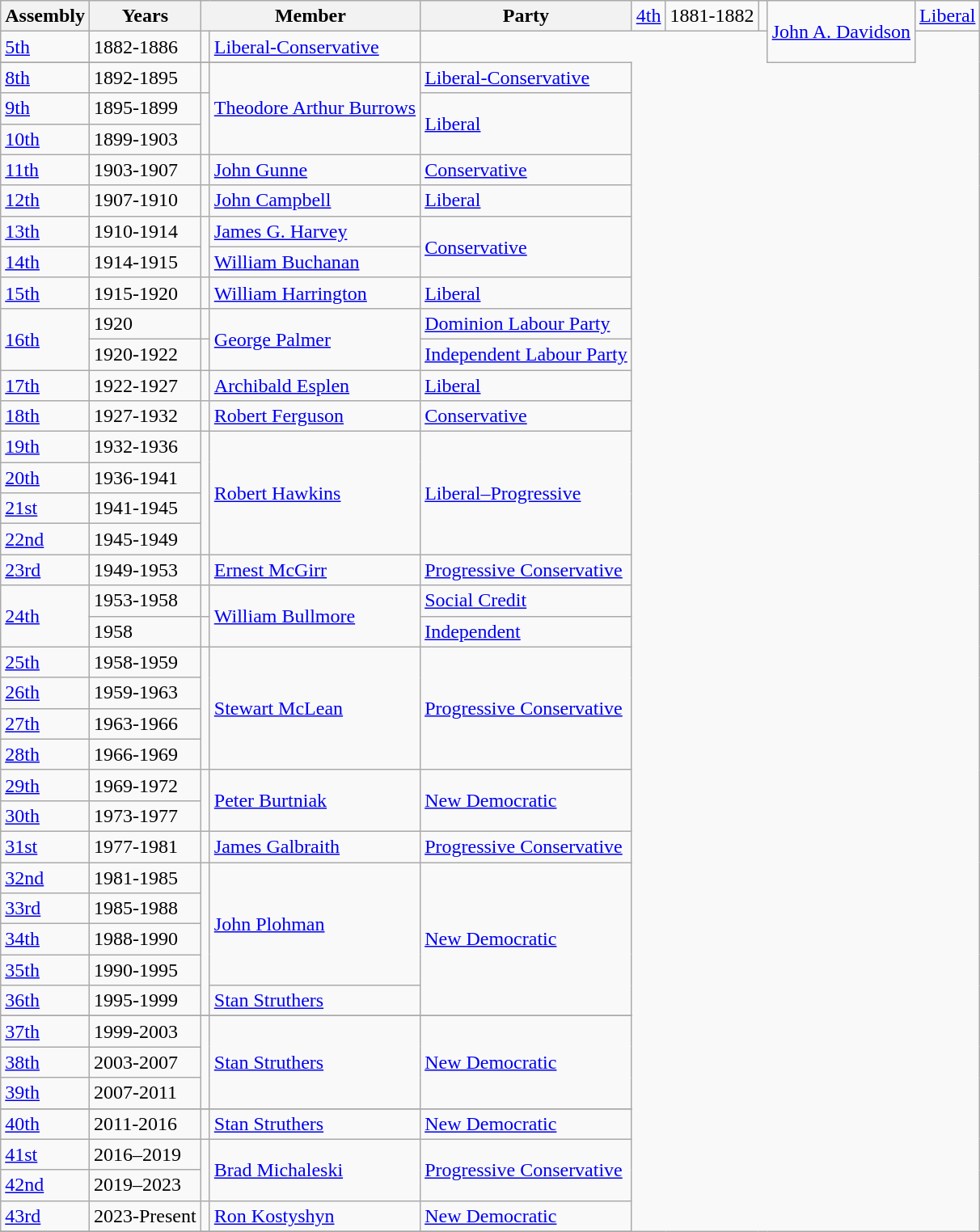<table class="wikitable">
<tr>
<th>Assembly</th>
<th>Years</th>
<th colspan="2">Member</th>
<th>Party<br></th>
<td><a href='#'>4th</a></td>
<td>1881-1882</td>
<td></td>
<td rowspan=2><a href='#'>John A. Davidson</a></td>
<td><a href='#'>Liberal</a></td>
</tr>
<tr>
<td><a href='#'>5th</a></td>
<td>1882-1886</td>
<td></td>
<td><a href='#'>Liberal-Conservative</a></td>
</tr>
<tr>
</tr>
<tr>
<td><a href='#'>8th</a></td>
<td>1892-1895</td>
<td></td>
<td rowspan=3><a href='#'>Theodore Arthur Burrows</a></td>
<td><a href='#'>Liberal-Conservative</a></td>
</tr>
<tr>
<td><a href='#'>9th</a></td>
<td>1895-1899</td>
<td rowspan=2 ></td>
<td rowspan=2><a href='#'>Liberal</a></td>
</tr>
<tr>
<td><a href='#'>10th</a></td>
<td>1899-1903</td>
</tr>
<tr>
<td><a href='#'>11th</a></td>
<td>1903-1907</td>
<td></td>
<td><a href='#'>John Gunne</a></td>
<td><a href='#'>Conservative</a></td>
</tr>
<tr>
<td><a href='#'>12th</a></td>
<td>1907-1910</td>
<td></td>
<td><a href='#'>John Campbell</a></td>
<td><a href='#'>Liberal</a></td>
</tr>
<tr>
<td><a href='#'>13th</a></td>
<td>1910-1914</td>
<td rowspan=2 ></td>
<td><a href='#'>James G. Harvey</a></td>
<td rowspan=2><a href='#'>Conservative</a></td>
</tr>
<tr>
<td><a href='#'>14th</a></td>
<td>1914-1915</td>
<td><a href='#'>William Buchanan</a></td>
</tr>
<tr>
<td><a href='#'>15th</a></td>
<td>1915-1920</td>
<td></td>
<td><a href='#'>William Harrington</a></td>
<td><a href='#'>Liberal</a></td>
</tr>
<tr>
<td rowspan=2><a href='#'>16th</a></td>
<td>1920</td>
<td></td>
<td rowspan=2><a href='#'>George Palmer</a></td>
<td><a href='#'>Dominion Labour Party</a></td>
</tr>
<tr>
<td>1920-1922</td>
<td></td>
<td><a href='#'>Independent Labour Party</a></td>
</tr>
<tr>
<td><a href='#'>17th</a></td>
<td>1922-1927</td>
<td></td>
<td><a href='#'>Archibald Esplen</a></td>
<td><a href='#'>Liberal</a></td>
</tr>
<tr>
<td><a href='#'>18th</a></td>
<td>1927-1932</td>
<td></td>
<td><a href='#'>Robert Ferguson</a></td>
<td><a href='#'>Conservative</a></td>
</tr>
<tr>
<td><a href='#'>19th</a></td>
<td>1932-1936</td>
<td rowspan=4 ></td>
<td rowspan=4><a href='#'>Robert Hawkins</a></td>
<td rowspan=4><a href='#'>Liberal–Progressive</a></td>
</tr>
<tr>
<td><a href='#'>20th</a></td>
<td>1936-1941</td>
</tr>
<tr>
<td><a href='#'>21st</a></td>
<td>1941-1945</td>
</tr>
<tr>
<td><a href='#'>22nd</a></td>
<td>1945-1949</td>
</tr>
<tr>
<td><a href='#'>23rd</a></td>
<td>1949-1953</td>
<td></td>
<td><a href='#'>Ernest McGirr</a></td>
<td><a href='#'>Progressive Conservative</a></td>
</tr>
<tr>
<td rowspan=2><a href='#'>24th</a></td>
<td>1953-1958</td>
<td></td>
<td rowspan=2><a href='#'>William Bullmore</a></td>
<td><a href='#'>Social Credit</a></td>
</tr>
<tr>
<td>1958</td>
<td></td>
<td><a href='#'>Independent</a></td>
</tr>
<tr>
<td><a href='#'>25th</a></td>
<td>1958-1959</td>
<td rowspan=4 ></td>
<td rowspan=4><a href='#'>Stewart McLean</a></td>
<td rowspan=4><a href='#'>Progressive Conservative</a></td>
</tr>
<tr>
<td><a href='#'>26th</a></td>
<td>1959-1963</td>
</tr>
<tr>
<td><a href='#'>27th</a></td>
<td>1963-1966</td>
</tr>
<tr>
<td><a href='#'>28th</a></td>
<td>1966-1969</td>
</tr>
<tr>
<td><a href='#'>29th</a></td>
<td>1969-1972</td>
<td rowspan=2 ></td>
<td rowspan=2><a href='#'>Peter Burtniak</a></td>
<td rowspan=2><a href='#'>New Democratic</a></td>
</tr>
<tr>
<td><a href='#'>30th</a></td>
<td>1973-1977</td>
</tr>
<tr>
<td><a href='#'>31st</a></td>
<td>1977-1981</td>
<td></td>
<td><a href='#'>James Galbraith</a></td>
<td><a href='#'>Progressive Conservative</a></td>
</tr>
<tr>
<td><a href='#'>32nd</a></td>
<td>1981-1985</td>
<td rowspan=5 ></td>
<td rowspan=4><a href='#'>John Plohman</a></td>
<td rowspan=5><a href='#'>New Democratic</a></td>
</tr>
<tr>
<td><a href='#'>33rd</a></td>
<td>1985-1988</td>
</tr>
<tr>
<td><a href='#'>34th</a></td>
<td>1988-1990</td>
</tr>
<tr>
<td><a href='#'>35th</a></td>
<td>1990-1995</td>
</tr>
<tr>
<td><a href='#'>36th</a></td>
<td>1995-1999</td>
<td><a href='#'>Stan Struthers</a></td>
</tr>
<tr>
</tr>
<tr>
<td><a href='#'>37th</a></td>
<td>1999-2003</td>
<td rowspan=3 ></td>
<td rowspan=3><a href='#'>Stan Struthers</a></td>
<td rowspan=3><a href='#'>New Democratic</a></td>
</tr>
<tr>
<td><a href='#'>38th</a></td>
<td>2003-2007</td>
</tr>
<tr>
<td><a href='#'>39th</a></td>
<td>2007-2011</td>
</tr>
<tr>
</tr>
<tr>
<td><a href='#'>40th</a></td>
<td>2011-2016</td>
<td></td>
<td><a href='#'>Stan Struthers</a></td>
<td><a href='#'>New Democratic</a></td>
</tr>
<tr>
<td><a href='#'>41st</a></td>
<td>2016–2019</td>
<td rowspan=2 ></td>
<td rowspan=2><a href='#'>Brad Michaleski</a></td>
<td rowspan=2><a href='#'>Progressive Conservative</a></td>
</tr>
<tr>
<td><a href='#'>42nd</a></td>
<td>2019–2023</td>
</tr>
<tr>
<td><a href='#'>43rd</a></td>
<td>2023-Present</td>
<td></td>
<td><a href='#'>Ron Kostyshyn</a></td>
<td><a href='#'>New Democratic</a></td>
</tr>
<tr>
</tr>
</table>
